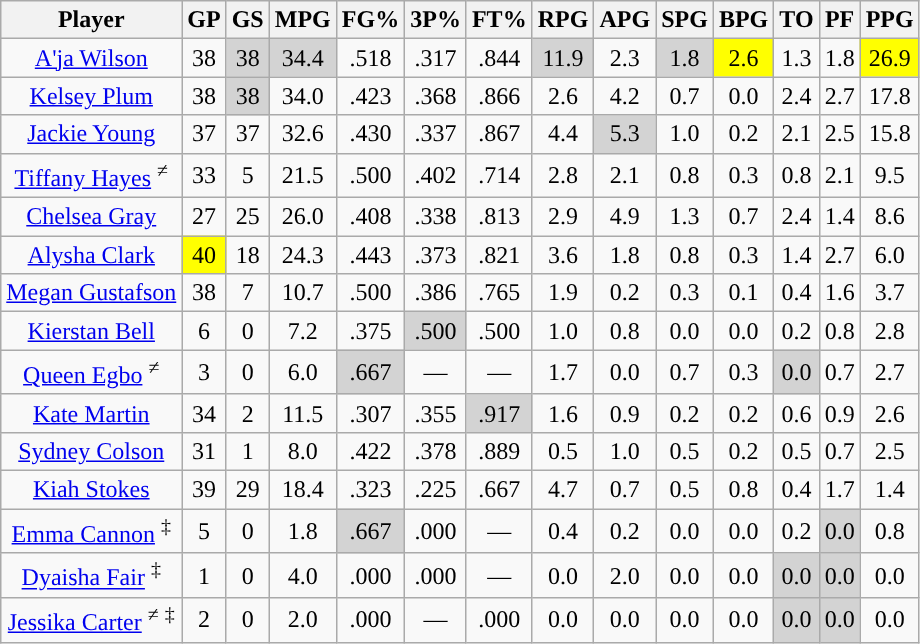<table class="wikitable sortable" style="text-align:center;">
<tr>
<th>Player</th>
<th>GP</th>
<th>GS</th>
<th>MPG</th>
<th>FG%</th>
<th>3P%</th>
<th>FT%</th>
<th>RPG</th>
<th>APG</th>
<th>SPG</th>
<th>BPG</th>
<th>TO</th>
<th>PF</th>
<th>PPG</th>
</tr>
<tr>
<td><a href='#'>A'ja Wilson</a></td>
<td>38</td>
<td style="background:#D3D3D3;">38</td>
<td style="background:#D3D3D3;">34.4</td>
<td>.518</td>
<td>.317</td>
<td>.844</td>
<td style="background:#D3D3D3;">11.9</td>
<td>2.3</td>
<td style="background:#D3D3D3;">1.8</td>
<td style="background:yellow;">2.6</td>
<td>1.3</td>
<td>1.8</td>
<td style="background:yellow;">26.9</td>
</tr>
<tr>
<td><a href='#'>Kelsey Plum</a></td>
<td>38</td>
<td style="background:#D3D3D3;">38</td>
<td>34.0</td>
<td>.423</td>
<td>.368</td>
<td>.866</td>
<td>2.6</td>
<td>4.2</td>
<td>0.7</td>
<td>0.0</td>
<td>2.4</td>
<td>2.7</td>
<td>17.8</td>
</tr>
<tr>
<td><a href='#'>Jackie Young</a></td>
<td>37</td>
<td>37</td>
<td>32.6</td>
<td>.430</td>
<td>.337</td>
<td>.867</td>
<td>4.4</td>
<td style="background:#D3D3D3;">5.3</td>
<td>1.0</td>
<td>0.2</td>
<td>2.1</td>
<td>2.5</td>
<td>15.8</td>
</tr>
<tr>
<td><a href='#'>Tiffany Hayes</a> <sup>≠</sup></td>
<td>33</td>
<td>5</td>
<td>21.5</td>
<td>.500</td>
<td>.402</td>
<td>.714</td>
<td>2.8</td>
<td>2.1</td>
<td>0.8</td>
<td>0.3</td>
<td>0.8</td>
<td>2.1</td>
<td>9.5</td>
</tr>
<tr>
<td><a href='#'>Chelsea Gray</a></td>
<td>27</td>
<td>25</td>
<td>26.0</td>
<td>.408</td>
<td>.338</td>
<td>.813</td>
<td>2.9</td>
<td>4.9</td>
<td>1.3</td>
<td>0.7</td>
<td>2.4</td>
<td>1.4</td>
<td>8.6</td>
</tr>
<tr>
<td><a href='#'>Alysha Clark</a></td>
<td style="background:yellow;">40</td>
<td>18</td>
<td>24.3</td>
<td>.443</td>
<td>.373</td>
<td>.821</td>
<td>3.6</td>
<td>1.8</td>
<td>0.8</td>
<td>0.3</td>
<td>1.4</td>
<td>2.7</td>
<td>6.0</td>
</tr>
<tr>
<td><a href='#'>Megan Gustafson</a></td>
<td>38</td>
<td>7</td>
<td>10.7</td>
<td>.500</td>
<td>.386</td>
<td>.765</td>
<td>1.9</td>
<td>0.2</td>
<td>0.3</td>
<td>0.1</td>
<td>0.4</td>
<td>1.6</td>
<td>3.7</td>
</tr>
<tr>
<td><a href='#'>Kierstan Bell</a></td>
<td>6</td>
<td>0</td>
<td>7.2</td>
<td>.375</td>
<td style="background:#D3D3D3;">.500</td>
<td>.500</td>
<td>1.0</td>
<td>0.8</td>
<td>0.0</td>
<td>0.0</td>
<td>0.2</td>
<td>0.8</td>
<td>2.8</td>
</tr>
<tr>
<td><a href='#'>Queen Egbo</a> <sup>≠</sup></td>
<td>3</td>
<td>0</td>
<td>6.0</td>
<td style="background:#D3D3D3;">.667</td>
<td>—</td>
<td>—</td>
<td>1.7</td>
<td>0.0</td>
<td>0.7</td>
<td>0.3</td>
<td style="background:#D3D3D3;">0.0</td>
<td>0.7</td>
<td>2.7</td>
</tr>
<tr>
<td><a href='#'>Kate Martin</a></td>
<td>34</td>
<td>2</td>
<td>11.5</td>
<td>.307</td>
<td>.355</td>
<td style="background:#D3D3D3;">.917</td>
<td>1.6</td>
<td>0.9</td>
<td>0.2</td>
<td>0.2</td>
<td>0.6</td>
<td>0.9</td>
<td>2.6</td>
</tr>
<tr>
<td><a href='#'>Sydney Colson</a></td>
<td>31</td>
<td>1</td>
<td>8.0</td>
<td>.422</td>
<td>.378</td>
<td>.889</td>
<td>0.5</td>
<td>1.0</td>
<td>0.5</td>
<td>0.2</td>
<td>0.5</td>
<td>0.7</td>
<td>2.5</td>
</tr>
<tr>
<td><a href='#'>Kiah Stokes</a></td>
<td>39</td>
<td>29</td>
<td>18.4</td>
<td>.323</td>
<td>.225</td>
<td>.667</td>
<td>4.7</td>
<td>0.7</td>
<td>0.5</td>
<td>0.8</td>
<td>0.4</td>
<td>1.7</td>
<td>1.4</td>
</tr>
<tr>
<td><a href='#'>Emma Cannon</a> <sup>‡</sup></td>
<td>5</td>
<td>0</td>
<td>1.8</td>
<td style="background:#D3D3D3;">.667</td>
<td>.000</td>
<td>—</td>
<td>0.4</td>
<td>0.2</td>
<td>0.0</td>
<td>0.0</td>
<td>0.2</td>
<td style="background:#D3D3D3;">0.0</td>
<td>0.8</td>
</tr>
<tr>
<td><a href='#'>Dyaisha Fair</a> <sup>‡</sup></td>
<td>1</td>
<td>0</td>
<td>4.0</td>
<td>.000</td>
<td>.000</td>
<td>—</td>
<td>0.0</td>
<td>2.0</td>
<td>0.0</td>
<td>0.0</td>
<td style="background:#D3D3D3;">0.0</td>
<td style="background:#D3D3D3;">0.0</td>
<td>0.0</td>
</tr>
<tr>
<td><a href='#'>Jessika Carter</a> <sup>≠</sup> <sup>‡</sup></td>
<td>2</td>
<td>0</td>
<td>2.0</td>
<td>.000</td>
<td>—</td>
<td>.000</td>
<td>0.0</td>
<td>0.0</td>
<td>0.0</td>
<td>0.0</td>
<td style="background:#D3D3D3;">0.0</td>
<td style="background:#D3D3D3;">0.0</td>
<td>0.0</td>
</tr>
</table>
